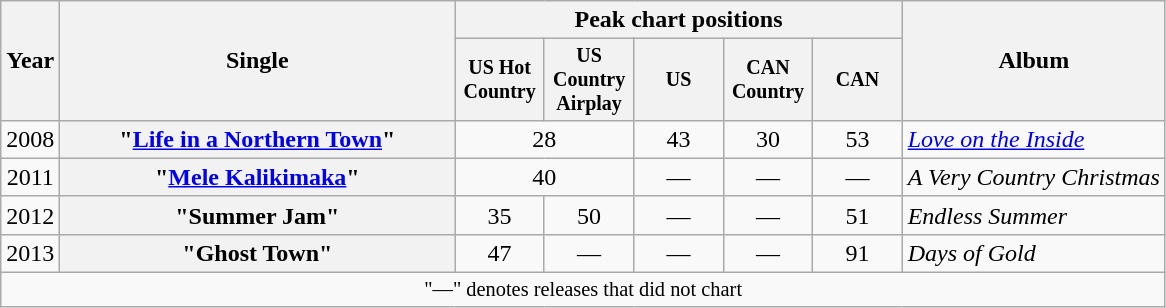<table class="wikitable plainrowheaders" style="text-align:center;">
<tr>
<th rowspan="2">Year</th>
<th rowspan="2" style="width:16em;">Single</th>
<th colspan="5">Peak chart positions</th>
<th rowspan="2">Album</th>
</tr>
<tr style="font-size:smaller;">
<th style="width:4em;">US Hot Country<br></th>
<th style="width:4em;">US Country Airplay<br></th>
<th style="width:4em;">US<br></th>
<th style="width:4em;">CAN Country<br></th>
<th style="width:4em;">CAN<br></th>
</tr>
<tr>
<td>2008</td>
<th scope="row">"<a href='#'>Life in a Northern Town</a>" <br></th>
<td colspan="2">28</td>
<td>43</td>
<td>30</td>
<td>53</td>
<td align="left"><em><a href='#'>Love on the Inside</a></em> <br></td>
</tr>
<tr>
<td>2011</td>
<th scope="row">"<a href='#'>Mele Kalikimaka</a>"</th>
<td colspan="2">40</td>
<td>—</td>
<td>—</td>
<td>—</td>
<td align="left"><em>A Very Country Christmas</em></td>
</tr>
<tr>
<td>2012</td>
<th scope="row">"Summer Jam"<br></th>
<td>35</td>
<td>50</td>
<td>—</td>
<td>—</td>
<td>51</td>
<td align="left"><em>Endless Summer</em></td>
</tr>
<tr>
<td>2013</td>
<th scope="row">"Ghost Town"</th>
<td>47</td>
<td>—</td>
<td>—</td>
<td>—</td>
<td>91</td>
<td align="left"><em>Days of Gold</em></td>
</tr>
<tr>
<td colspan="8" style="font-size:85%">"—" denotes releases that did not chart</td>
</tr>
</table>
